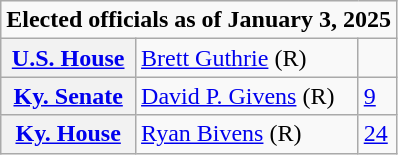<table class=wikitable>
<tr>
<td colspan="3"><strong>Elected officials as of January 3, 2025</strong></td>
</tr>
<tr>
<th scope=row><a href='#'>U.S. House</a></th>
<td><a href='#'>Brett Guthrie</a> (R)</td>
<td></td>
</tr>
<tr>
<th scope=row><a href='#'>Ky. Senate</a></th>
<td><a href='#'>David P. Givens</a> (R)</td>
<td><a href='#'>9</a></td>
</tr>
<tr>
<th scope=row><a href='#'>Ky. House</a></th>
<td><a href='#'>Ryan Bivens</a> (R)</td>
<td><a href='#'>24</a></td>
</tr>
</table>
